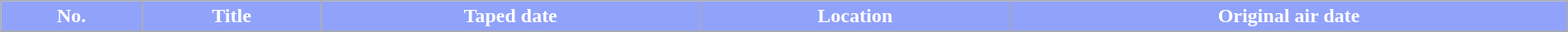<table class="wikitable plainrowheaders" style="width: 100%; margin-right: 0;">
<tr>
<th style="background: #91A2FA; color: #ffffff;">No.</th>
<th style="background: #91A2FA; color: #ffffff;">Title</th>
<th style="background: #91A2FA; color: #ffffff;">Taped date</th>
<th style="background: #91A2FA; color: #ffffff;">Location</th>
<th style="background: #91A2FA; color: #ffffff;">Original air date</th>
</tr>
<tr>
</tr>
</table>
